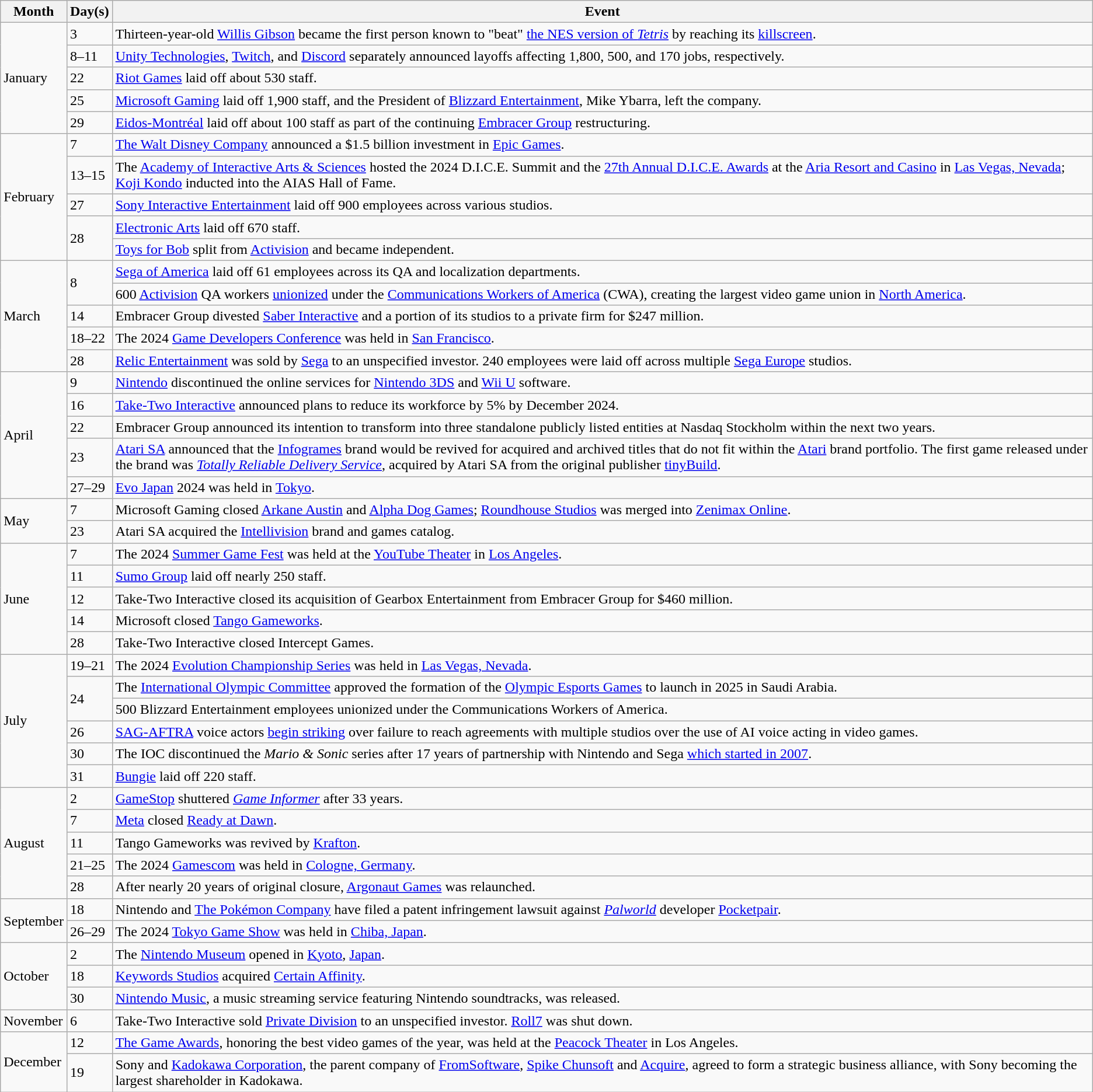<table class="wikitable">
<tr>
<th>Month</th>
<th>Day(s)</th>
<th>Event</th>
</tr>
<tr>
<td rowspan="5">January</td>
<td>3</td>
<td>Thirteen-year-old <a href='#'>Willis Gibson</a> became the first person known to "beat" <a href='#'>the NES version of <em>Tetris</em></a> by reaching its <a href='#'>killscreen</a>.</td>
</tr>
<tr>
<td>8–11</td>
<td><a href='#'>Unity Technologies</a>, <a href='#'>Twitch</a>, and <a href='#'>Discord</a> separately announced layoffs affecting 1,800, 500, and 170 jobs, respectively.</td>
</tr>
<tr>
<td>22</td>
<td><a href='#'>Riot Games</a> laid off about 530 staff.</td>
</tr>
<tr>
<td>25</td>
<td><a href='#'>Microsoft Gaming</a> laid off 1,900 staff, and the President of <a href='#'>Blizzard Entertainment</a>, Mike Ybarra, left the company.</td>
</tr>
<tr>
<td>29</td>
<td><a href='#'>Eidos-Montréal</a> laid off about 100 staff as part of the continuing <a href='#'>Embracer Group</a> restructuring.</td>
</tr>
<tr>
<td rowspan="5">February</td>
<td>7</td>
<td><a href='#'>The Walt Disney Company</a> announced a $1.5 billion investment in <a href='#'>Epic Games</a>.</td>
</tr>
<tr>
<td>13–15</td>
<td>The <a href='#'>Academy of Interactive Arts & Sciences</a> hosted the 2024 D.I.C.E. Summit and the <a href='#'>27th Annual D.I.C.E. Awards</a> at the <a href='#'>Aria Resort and Casino</a> in <a href='#'>Las Vegas, Nevada</a>; <a href='#'>Koji Kondo</a> inducted into the AIAS Hall of Fame.</td>
</tr>
<tr>
<td>27</td>
<td><a href='#'>Sony Interactive Entertainment</a> laid off 900 employees across various studios.</td>
</tr>
<tr>
<td rowspan="2">28</td>
<td><a href='#'>Electronic Arts</a> laid off 670 staff.</td>
</tr>
<tr>
<td><a href='#'>Toys for Bob</a> split from <a href='#'>Activision</a> and became independent.</td>
</tr>
<tr>
<td rowspan="5">March</td>
<td rowspan="2">8</td>
<td><a href='#'>Sega of America</a> laid off 61 employees across its QA and localization departments.</td>
</tr>
<tr>
<td>600 <a href='#'>Activision</a> QA workers <a href='#'>unionized</a> under the <a href='#'>Communications Workers of America</a> (CWA), creating the largest video game union in <a href='#'>North America</a>.</td>
</tr>
<tr>
<td>14</td>
<td>Embracer Group divested <a href='#'>Saber Interactive</a> and a portion of its studios to a private firm for $247 million.</td>
</tr>
<tr>
<td>18–22</td>
<td>The 2024 <a href='#'>Game Developers Conference</a> was held in <a href='#'>San Francisco</a>.</td>
</tr>
<tr>
<td>28</td>
<td><a href='#'>Relic Entertainment</a> was sold by <a href='#'>Sega</a> to an unspecified investor. 240 employees were laid off across multiple <a href='#'>Sega Europe</a> studios.</td>
</tr>
<tr>
<td rowspan="5">April</td>
<td>9</td>
<td><a href='#'>Nintendo</a> discontinued the online services for <a href='#'>Nintendo 3DS</a> and <a href='#'>Wii U</a> software.</td>
</tr>
<tr>
<td>16</td>
<td><a href='#'>Take-Two Interactive</a> announced plans to reduce its workforce by 5% by December 2024.</td>
</tr>
<tr>
<td>22</td>
<td>Embracer Group announced its intention to transform into three standalone publicly listed entities at Nasdaq Stockholm within the next two years.</td>
</tr>
<tr>
<td>23</td>
<td><a href='#'>Atari SA</a> announced that the <a href='#'>Infogrames</a> brand would be revived for acquired and archived titles that do not fit within the <a href='#'>Atari</a> brand portfolio. The first game released under the brand was <em><a href='#'>Totally Reliable Delivery Service</a></em>, acquired by Atari SA from the original publisher <a href='#'>tinyBuild</a>.</td>
</tr>
<tr>
<td>27–29</td>
<td><a href='#'>Evo Japan</a> 2024 was held in <a href='#'>Tokyo</a>.</td>
</tr>
<tr>
<td rowspan="2">May</td>
<td>7</td>
<td>Microsoft Gaming closed <a href='#'>Arkane Austin</a> and <a href='#'>Alpha Dog Games</a>; <a href='#'>Roundhouse Studios</a> was merged into <a href='#'>Zenimax Online</a>.</td>
</tr>
<tr>
<td>23</td>
<td>Atari SA acquired the <a href='#'>Intellivision</a> brand and games catalog.</td>
</tr>
<tr>
<td rowspan="5">June</td>
<td>7</td>
<td>The 2024 <a href='#'>Summer Game Fest</a> was held at the <a href='#'>YouTube Theater</a> in <a href='#'>Los Angeles</a>.</td>
</tr>
<tr>
<td>11</td>
<td><a href='#'>Sumo Group</a> laid off nearly 250 staff.</td>
</tr>
<tr>
<td>12</td>
<td>Take-Two Interactive closed its acquisition of Gearbox Entertainment from Embracer Group for $460 million.</td>
</tr>
<tr>
<td>14</td>
<td>Microsoft closed <a href='#'>Tango Gameworks</a>.</td>
</tr>
<tr>
<td>28</td>
<td>Take-Two Interactive closed Intercept Games.</td>
</tr>
<tr>
<td rowspan="6">July</td>
<td>19–21</td>
<td>The 2024 <a href='#'>Evolution Championship Series</a> was held in <a href='#'>Las Vegas, Nevada</a>.</td>
</tr>
<tr>
<td rowspan="2">24</td>
<td>The <a href='#'>International Olympic Committee</a> approved the formation of the <a href='#'>Olympic Esports Games</a> to launch in 2025 in Saudi Arabia.</td>
</tr>
<tr>
<td>500 Blizzard Entertainment employees unionized under the Communications Workers of America.</td>
</tr>
<tr>
<td>26</td>
<td><a href='#'>SAG-AFTRA</a> voice actors <a href='#'>begin striking</a> over failure to reach agreements with multiple studios over the use of AI voice acting in video games.</td>
</tr>
<tr>
<td>30</td>
<td>The IOC discontinued the <em>Mario & Sonic</em> series after 17 years of partnership with Nintendo and Sega <a href='#'>which started in 2007</a>.</td>
</tr>
<tr>
<td>31</td>
<td><a href='#'>Bungie</a> laid off 220 staff.</td>
</tr>
<tr>
<td rowspan="5">August</td>
<td>2</td>
<td><a href='#'>GameStop</a> shuttered <em><a href='#'>Game Informer</a></em> after 33 years.</td>
</tr>
<tr>
<td>7</td>
<td><a href='#'>Meta</a> closed <a href='#'>Ready at Dawn</a>.</td>
</tr>
<tr>
<td>11</td>
<td>Tango Gameworks was revived by <a href='#'>Krafton</a>.</td>
</tr>
<tr>
<td>21–25</td>
<td>The 2024 <a href='#'>Gamescom</a> was held in <a href='#'>Cologne, Germany</a>.</td>
</tr>
<tr>
<td>28</td>
<td>After nearly 20 years of original closure, <a href='#'>Argonaut Games</a> was relaunched.</td>
</tr>
<tr>
<td rowspan="2">September</td>
<td>18</td>
<td>Nintendo and <a href='#'>The Pokémon Company</a> have filed a patent infringement lawsuit against <em><a href='#'>Palworld</a></em> developer <a href='#'>Pocketpair</a>.</td>
</tr>
<tr>
<td>26–29</td>
<td>The 2024 <a href='#'>Tokyo Game Show</a> was held in <a href='#'>Chiba, Japan</a>.</td>
</tr>
<tr>
<td rowspan="3">October</td>
<td>2</td>
<td>The <a href='#'>Nintendo Museum</a> opened in <a href='#'>Kyoto</a>, <a href='#'>Japan</a>.</td>
</tr>
<tr>
<td>18</td>
<td><a href='#'>Keywords Studios</a> acquired <a href='#'>Certain Affinity</a>.</td>
</tr>
<tr>
<td>30</td>
<td><a href='#'>Nintendo Music</a>, a music streaming service featuring Nintendo soundtracks, was released.</td>
</tr>
<tr>
<td rowspan="1">November</td>
<td>6</td>
<td>Take-Two Interactive sold <a href='#'>Private Division</a> to an unspecified investor. <a href='#'>Roll7</a> was shut down.</td>
</tr>
<tr>
<td rowspan="2">December</td>
<td>12</td>
<td><a href='#'>The Game Awards</a>, honoring the best video games of the year, was held at the <a href='#'>Peacock Theater</a> in Los Angeles.</td>
</tr>
<tr>
<td>19</td>
<td>Sony and <a href='#'>Kadokawa Corporation</a>, the parent company of <a href='#'>FromSoftware</a>, <a href='#'>Spike Chunsoft</a> and <a href='#'>Acquire</a>, agreed to form a strategic business alliance, with Sony becoming the largest shareholder in Kadokawa.</td>
</tr>
</table>
